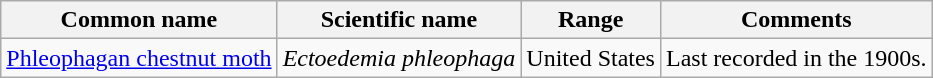<table class="wikitable">
<tr>
<th>Common name</th>
<th>Scientific name</th>
<th>Range</th>
<th class="unsortable">Comments</th>
</tr>
<tr>
<td><a href='#'>Phleophagan chestnut moth</a></td>
<td><em>Ectoedemia phleophaga</em></td>
<td>United States</td>
<td>Last recorded in the 1900s.</td>
</tr>
</table>
